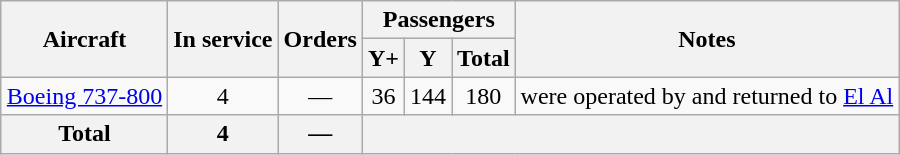<table class="wikitable" style="margin:1em auto; border-collapse:collapse;text-align:center">
<tr>
<th rowspan="2">Aircraft</th>
<th rowspan="2">In service</th>
<th rowspan="2">Orders</th>
<th colspan="3">Passengers</th>
<th rowspan="2">Notes</th>
</tr>
<tr>
<th><abbr>Y+</abbr></th>
<th><abbr>Y</abbr></th>
<th>Total</th>
</tr>
<tr>
<td><a href='#'>Boeing 737-800</a></td>
<td>4</td>
<td>—</td>
<td>36</td>
<td>144</td>
<td>180</td>
<td>were operated by and returned to <a href='#'>El Al</a></td>
</tr>
<tr>
<th>Total</th>
<th>4</th>
<th>—</th>
<th colspan="4"></th>
</tr>
</table>
